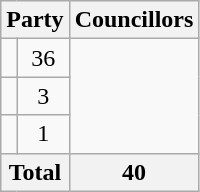<table class="wikitable">
<tr>
<th colspan=2>Party</th>
<th>Councillors</th>
</tr>
<tr>
<td></td>
<td align=center>36</td>
</tr>
<tr>
<td></td>
<td align=center>3</td>
</tr>
<tr>
<td></td>
<td align=center>1</td>
</tr>
<tr>
<th colspan=2>Total</th>
<th align=center>40</th>
</tr>
</table>
